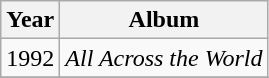<table class="wikitable" style="text-align:center;">
<tr>
<th>Year</th>
<th>Album</th>
</tr>
<tr>
<td>1992</td>
<td align="left"><em>All Across the World</em></td>
</tr>
<tr>
</tr>
</table>
